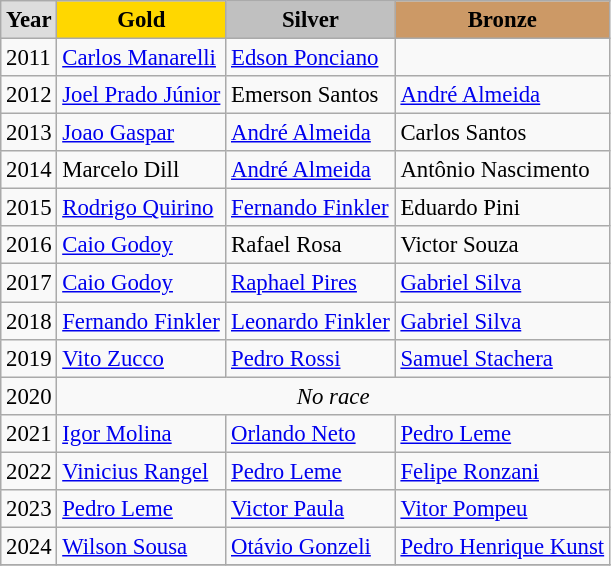<table class="wikitable sortable alternance" style="font-size:95%">
<tr style="text-align:center; background:#e4e4e4; font-weight:bold;">
<td style="background:#ddd; ">Year</td>
<td style="background:gold; ">Gold</td>
<td style="background:silver; ">Silver</td>
<td style="background:#c96; ">Bronze</td>
</tr>
<tr>
<td>2011</td>
<td><a href='#'>Carlos Manarelli</a></td>
<td><a href='#'>Edson Ponciano</a></td>
<td></td>
</tr>
<tr>
<td>2012</td>
<td><a href='#'>Joel Prado Júnior</a></td>
<td>Emerson Santos</td>
<td><a href='#'>André Almeida</a></td>
</tr>
<tr>
<td>2013</td>
<td><a href='#'>Joao Gaspar</a></td>
<td><a href='#'>André Almeida</a></td>
<td>Carlos Santos</td>
</tr>
<tr>
<td>2014</td>
<td>Marcelo Dill</td>
<td><a href='#'>André Almeida</a></td>
<td>Antônio Nascimento</td>
</tr>
<tr>
<td>2015</td>
<td><a href='#'>Rodrigo Quirino</a></td>
<td><a href='#'>Fernando Finkler</a></td>
<td>Eduardo Pini</td>
</tr>
<tr>
<td>2016</td>
<td><a href='#'>Caio Godoy</a></td>
<td>Rafael Rosa</td>
<td>Victor Souza</td>
</tr>
<tr>
<td>2017</td>
<td><a href='#'>Caio Godoy</a></td>
<td><a href='#'>Raphael Pires</a></td>
<td><a href='#'>Gabriel Silva</a></td>
</tr>
<tr>
<td>2018</td>
<td><a href='#'>Fernando Finkler</a></td>
<td><a href='#'>Leonardo Finkler</a></td>
<td><a href='#'>Gabriel Silva</a></td>
</tr>
<tr>
<td>2019</td>
<td><a href='#'>Vito Zucco</a></td>
<td><a href='#'>Pedro Rossi</a></td>
<td><a href='#'>Samuel Stachera</a></td>
</tr>
<tr>
<td>2020</td>
<td colspan=3; align=center><em>No race</em></td>
</tr>
<tr>
<td>2021</td>
<td><a href='#'>Igor Molina</a></td>
<td><a href='#'>Orlando Neto</a></td>
<td><a href='#'>Pedro Leme</a></td>
</tr>
<tr>
<td>2022</td>
<td><a href='#'>Vinicius Rangel</a></td>
<td><a href='#'>Pedro Leme</a></td>
<td><a href='#'>Felipe Ronzani</a></td>
</tr>
<tr>
<td>2023</td>
<td><a href='#'>Pedro Leme</a></td>
<td><a href='#'>Victor Paula</a></td>
<td><a href='#'>Vitor Pompeu</a></td>
</tr>
<tr>
<td>2024</td>
<td><a href='#'>Wilson Sousa</a></td>
<td><a href='#'>Otávio Gonzeli</a></td>
<td><a href='#'>Pedro Henrique Kunst</a></td>
</tr>
<tr>
</tr>
</table>
